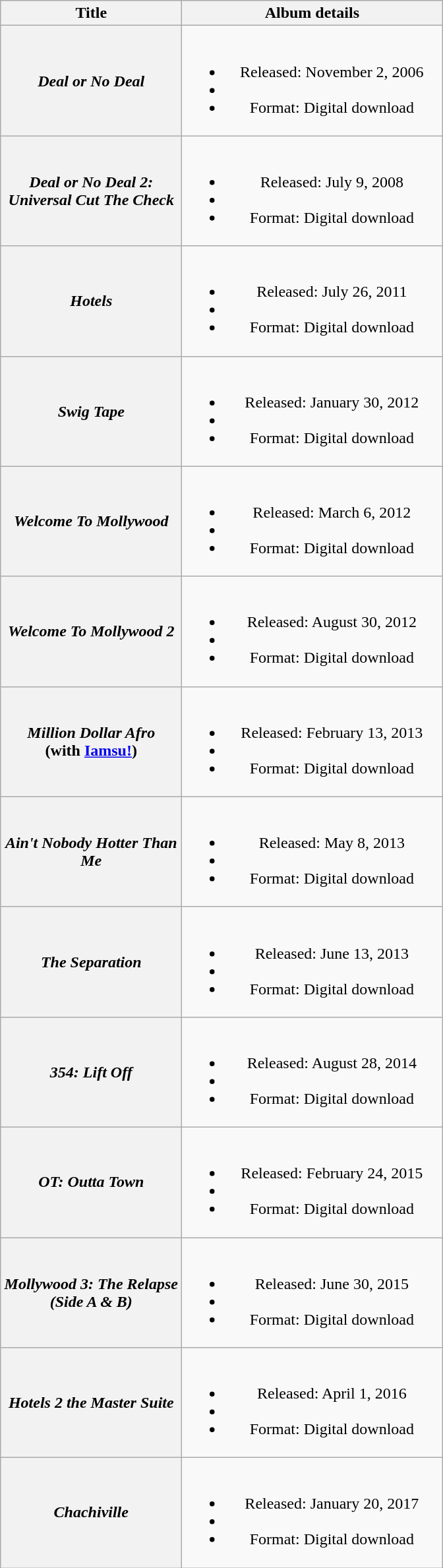<table class="wikitable plainrowheaders" style="text-align:center;">
<tr>
<th scope="col" style="width:11em;">Title</th>
<th scope="col" style="width:16em;">Album details</th>
</tr>
<tr>
<th scope="row"><em>Deal or No Deal</em></th>
<td><br><ul><li>Released: November 2, 2006</li><li></li><li>Format: Digital download</li></ul></td>
</tr>
<tr>
<th scope="row"><em>Deal or No Deal 2: Universal Cut The Check</em></th>
<td><br><ul><li>Released: July 9, 2008</li><li></li><li>Format: Digital download</li></ul></td>
</tr>
<tr>
<th scope="row"><em>Hotels</em></th>
<td><br><ul><li>Released: July 26, 2011</li><li></li><li>Format: Digital download</li></ul></td>
</tr>
<tr>
<th scope="row"><em>Swig Tape</em></th>
<td><br><ul><li>Released: January 30, 2012</li><li></li><li>Format: Digital download</li></ul></td>
</tr>
<tr>
<th scope="row"><em>Welcome To Mollywood</em></th>
<td><br><ul><li>Released: March 6, 2012</li><li></li><li>Format: Digital download</li></ul></td>
</tr>
<tr>
<th scope="row"><em>Welcome To Mollywood 2</em></th>
<td><br><ul><li>Released: August 30, 2012</li><li></li><li>Format: Digital download</li></ul></td>
</tr>
<tr>
<th scope="row"><em>Million Dollar Afro</em><br><span>(with <a href='#'>Iamsu!</a>)</span></th>
<td><br><ul><li>Released: February 13, 2013</li><li></li><li>Format: Digital download</li></ul></td>
</tr>
<tr>
<th scope="row"><em>Ain't Nobody Hotter Than Me</em></th>
<td><br><ul><li>Released: May 8, 2013</li><li></li><li>Format: Digital download</li></ul></td>
</tr>
<tr>
<th scope="row"><em>The Separation</em></th>
<td><br><ul><li>Released: June 13, 2013</li><li></li><li>Format: Digital download</li></ul></td>
</tr>
<tr>
<th scope="row"><em>354: Lift Off</em></th>
<td><br><ul><li>Released: August 28, 2014</li><li></li><li>Format: Digital download</li></ul></td>
</tr>
<tr>
<th scope="row"><em>OT: Outta Town</em></th>
<td><br><ul><li>Released: February 24, 2015</li><li></li><li>Format: Digital download</li></ul></td>
</tr>
<tr>
<th scope="row"><em>Mollywood 3: The Relapse (Side A & B)</em></th>
<td><br><ul><li>Released: June 30, 2015</li><li></li><li>Format: Digital download</li></ul></td>
</tr>
<tr>
<th scope="row"><em>Hotels 2  the Master Suite</em></th>
<td><br><ul><li>Released:  April 1, 2016</li><li></li><li>Format: Digital download</li></ul></td>
</tr>
<tr>
<th scope="row"><em>Chachiville</em></th>
<td><br><ul><li>Released:  January 20, 2017</li><li></li><li>Format: Digital download</li></ul></td>
</tr>
</table>
